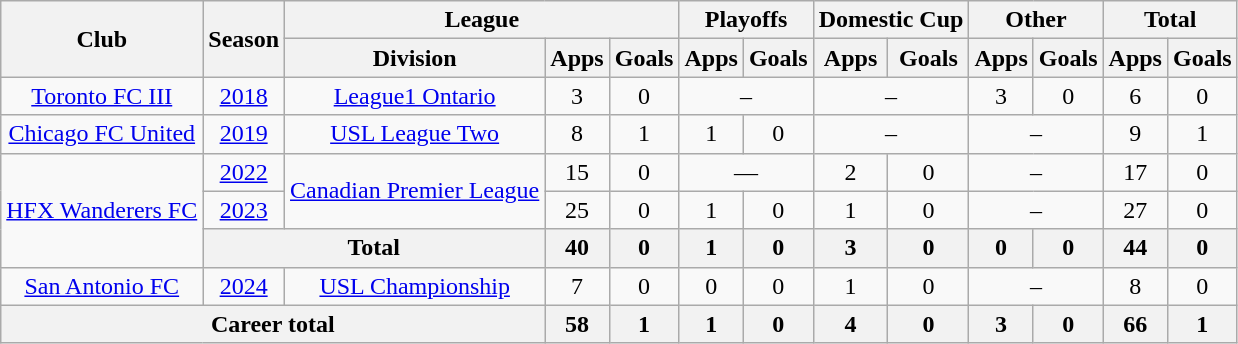<table class="wikitable" style="text-align: center">
<tr>
<th rowspan="2">Club</th>
<th rowspan="2">Season</th>
<th colspan="3">League</th>
<th colspan="2">Playoffs</th>
<th colspan="2">Domestic Cup</th>
<th colspan="2">Other</th>
<th colspan="2">Total</th>
</tr>
<tr>
<th>Division</th>
<th>Apps</th>
<th>Goals</th>
<th>Apps</th>
<th>Goals</th>
<th>Apps</th>
<th>Goals</th>
<th>Apps</th>
<th>Goals</th>
<th>Apps</th>
<th>Goals</th>
</tr>
<tr>
<td><a href='#'>Toronto FC III</a></td>
<td><a href='#'>2018</a></td>
<td><a href='#'>League1 Ontario</a></td>
<td>3</td>
<td>0</td>
<td colspan="2">–</td>
<td colspan="2">–</td>
<td>3</td>
<td>0</td>
<td>6</td>
<td>0</td>
</tr>
<tr>
<td><a href='#'>Chicago FC United</a></td>
<td><a href='#'>2019</a></td>
<td><a href='#'>USL League Two</a></td>
<td>8</td>
<td>1</td>
<td>1</td>
<td>0</td>
<td colspan="2">–</td>
<td colspan="2">–</td>
<td>9</td>
<td>1</td>
</tr>
<tr>
<td rowspan=3><a href='#'>HFX Wanderers FC</a></td>
<td><a href='#'>2022</a></td>
<td rowspan=2><a href='#'>Canadian Premier League</a></td>
<td>15</td>
<td>0</td>
<td colspan="2">—</td>
<td>2</td>
<td>0</td>
<td colspan="2">–</td>
<td>17</td>
<td>0</td>
</tr>
<tr>
<td><a href='#'>2023</a></td>
<td>25</td>
<td>0</td>
<td>1</td>
<td>0</td>
<td>1</td>
<td>0</td>
<td colspan="2">–</td>
<td>27</td>
<td>0</td>
</tr>
<tr>
<th colspan="2">Total</th>
<th>40</th>
<th>0</th>
<th>1</th>
<th>0</th>
<th>3</th>
<th>0</th>
<th>0</th>
<th>0</th>
<th>44</th>
<th>0</th>
</tr>
<tr>
<td><a href='#'>San Antonio FC</a></td>
<td><a href='#'>2024</a></td>
<td><a href='#'>USL Championship</a></td>
<td>7</td>
<td>0</td>
<td>0</td>
<td>0</td>
<td>1</td>
<td>0</td>
<td colspan="2">–</td>
<td>8</td>
<td>0</td>
</tr>
<tr>
<th colspan="3"><strong>Career total</strong></th>
<th>58</th>
<th>1</th>
<th>1</th>
<th>0</th>
<th>4</th>
<th>0</th>
<th>3</th>
<th>0</th>
<th>66</th>
<th>1</th>
</tr>
</table>
